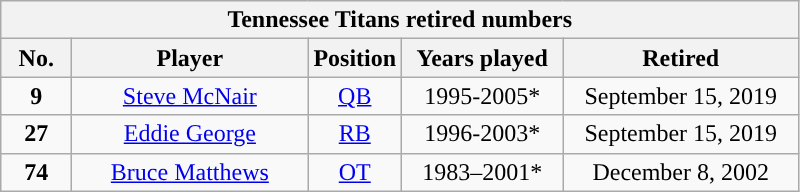<table class="wikitable" style="text-align:center">
<tr>
<th colspan="5">Tennessee Titans retired numbers</th>
</tr>
<tr>
<th width=40px>No.</th>
<th width=150px>Player</th>
<th width=40px>Position</th>
<th width=100px>Years played</th>
<th width=150px>Retired</th>
</tr>
<tr>
<td><strong>9</strong></td>
<td><a href='#'>Steve McNair</a></td>
<td><a href='#'>QB</a></td>
<td>1995-2005*</td>
<td>September 15, 2019</td>
</tr>
<tr>
<td><strong>27</strong></td>
<td><a href='#'>Eddie George</a></td>
<td><a href='#'>RB</a></td>
<td>1996-2003*</td>
<td>September 15, 2019</td>
</tr>
<tr>
<td><strong>74</strong></td>
<td><a href='#'>Bruce Matthews</a></td>
<td><a href='#'>OT</a></td>
<td>1983–2001*</td>
<td>December 8, 2002</td>
</tr>
</table>
